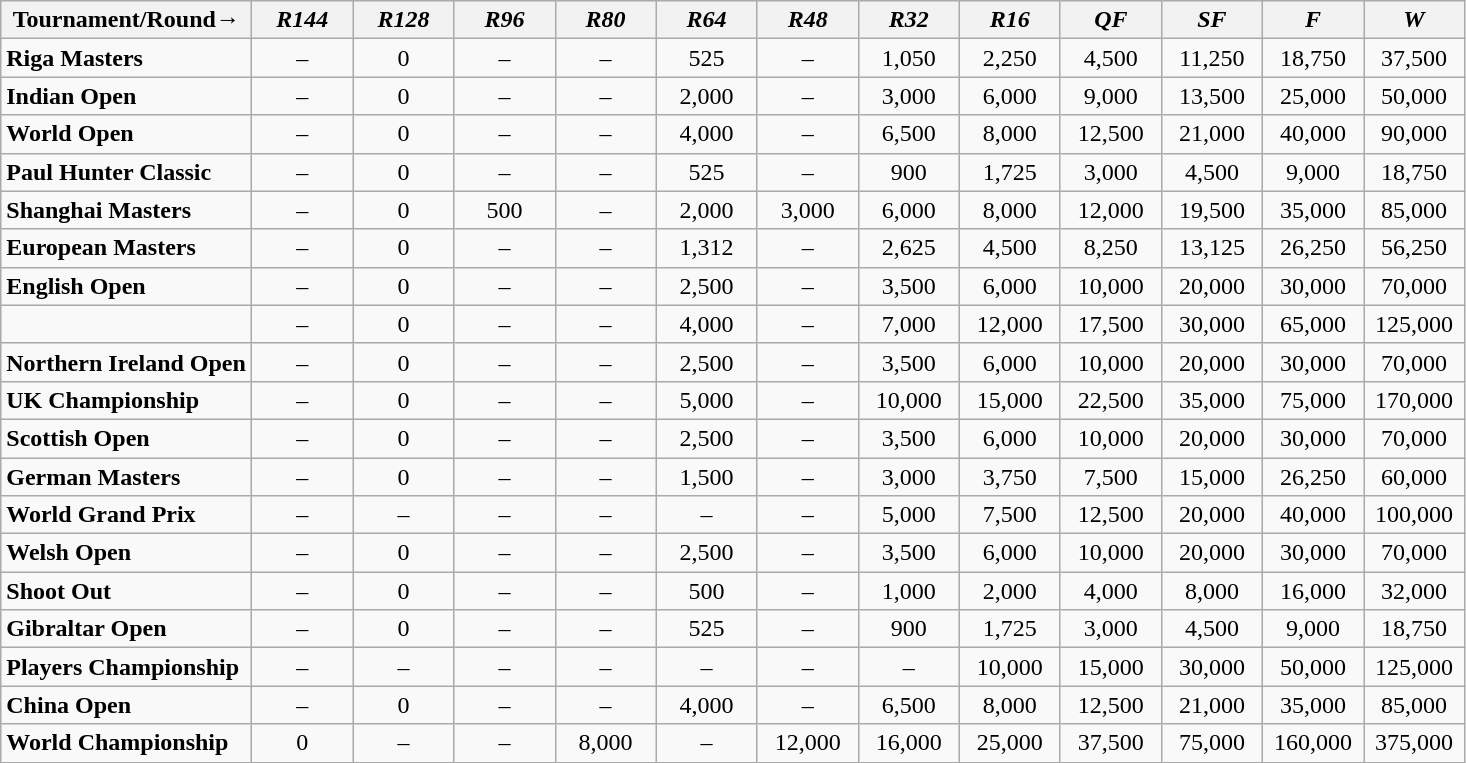<table class="wikitable" style="text-align:center;">
<tr>
<th width=160>Tournament/Round→</th>
<th width=60><em>R144</em></th>
<th width=60><em>R128</em></th>
<th width=60><em>R96</em></th>
<th width=60><em>R80</em></th>
<th width=60><em>R64</em></th>
<th width=60><em>R48</em></th>
<th width=60><em>R32</em></th>
<th width=60><em>R16</em></th>
<th width=60><em>QF</em></th>
<th width=60><em>SF</em></th>
<th width=60><em>F</em></th>
<th width=60><em>W</em></th>
</tr>
<tr>
<td style="text-align:left;"><strong>Riga Masters</strong></td>
<td>–</td>
<td>0</td>
<td>–</td>
<td>–</td>
<td>525</td>
<td>–</td>
<td>1,050</td>
<td>2,250</td>
<td>4,500</td>
<td>11,250</td>
<td>18,750</td>
<td>37,500</td>
</tr>
<tr>
<td style="text-align:left;"><strong>Indian Open</strong></td>
<td>–</td>
<td>0</td>
<td>–</td>
<td>–</td>
<td>2,000</td>
<td>–</td>
<td>3,000</td>
<td>6,000</td>
<td>9,000</td>
<td>13,500</td>
<td>25,000</td>
<td>50,000</td>
</tr>
<tr>
<td style="text-align:left;"><strong>World Open</strong></td>
<td>–</td>
<td>0</td>
<td>–</td>
<td>–</td>
<td>4,000</td>
<td>–</td>
<td>6,500</td>
<td>8,000</td>
<td>12,500</td>
<td>21,000</td>
<td>40,000</td>
<td>90,000</td>
</tr>
<tr>
<td style="text-align:left;"><strong>Paul Hunter Classic</strong></td>
<td>–</td>
<td>0</td>
<td>–</td>
<td>–</td>
<td>525</td>
<td>–</td>
<td>900</td>
<td>1,725</td>
<td>3,000</td>
<td>4,500</td>
<td>9,000</td>
<td>18,750</td>
</tr>
<tr>
<td style="text-align:left;"><strong>Shanghai Masters</strong></td>
<td>–</td>
<td>0</td>
<td>500</td>
<td>–</td>
<td>2,000</td>
<td>3,000</td>
<td>6,000</td>
<td>8,000</td>
<td>12,000</td>
<td>19,500</td>
<td>35,000</td>
<td>85,000</td>
</tr>
<tr>
<td style="text-align:left;"><strong>European Masters</strong></td>
<td>–</td>
<td>0</td>
<td>–</td>
<td>–</td>
<td>1,312</td>
<td>–</td>
<td>2,625</td>
<td>4,500</td>
<td>8,250</td>
<td>13,125</td>
<td>26,250</td>
<td>56,250</td>
</tr>
<tr>
<td style="text-align:left;"><strong>English Open</strong></td>
<td>–</td>
<td>0</td>
<td>–</td>
<td>–</td>
<td>2,500</td>
<td>–</td>
<td>3,500</td>
<td>6,000</td>
<td>10,000</td>
<td>20,000</td>
<td>30,000</td>
<td>70,000</td>
</tr>
<tr>
<td style="text-align:left;"></td>
<td>–</td>
<td>0</td>
<td>–</td>
<td>–</td>
<td>4,000</td>
<td>–</td>
<td>7,000</td>
<td>12,000</td>
<td>17,500</td>
<td>30,000</td>
<td>65,000</td>
<td>125,000</td>
</tr>
<tr>
<td style="text-align:left;"><strong>Northern Ireland Open</strong></td>
<td>–</td>
<td>0</td>
<td>–</td>
<td>–</td>
<td>2,500</td>
<td>–</td>
<td>3,500</td>
<td>6,000</td>
<td>10,000</td>
<td>20,000</td>
<td>30,000</td>
<td>70,000</td>
</tr>
<tr>
<td style="text-align:left;"><strong>UK Championship</strong></td>
<td>–</td>
<td>0</td>
<td>–</td>
<td>–</td>
<td>5,000</td>
<td>–</td>
<td>10,000</td>
<td>15,000</td>
<td>22,500</td>
<td>35,000</td>
<td>75,000</td>
<td>170,000</td>
</tr>
<tr>
<td style="text-align:left;"><strong>Scottish Open</strong></td>
<td>–</td>
<td>0</td>
<td>–</td>
<td>–</td>
<td>2,500</td>
<td>–</td>
<td>3,500</td>
<td>6,000</td>
<td>10,000</td>
<td>20,000</td>
<td>30,000</td>
<td>70,000</td>
</tr>
<tr>
<td style="text-align:left;"><strong>German Masters</strong></td>
<td>–</td>
<td>0</td>
<td>–</td>
<td>–</td>
<td>1,500</td>
<td>–</td>
<td>3,000</td>
<td>3,750</td>
<td>7,500</td>
<td>15,000</td>
<td>26,250</td>
<td>60,000</td>
</tr>
<tr>
<td style="text-align:left;"><strong>World Grand Prix</strong></td>
<td>–</td>
<td>–</td>
<td>–</td>
<td>–</td>
<td>–</td>
<td>–</td>
<td>5,000</td>
<td>7,500</td>
<td>12,500</td>
<td>20,000</td>
<td>40,000</td>
<td>100,000</td>
</tr>
<tr>
<td style="text-align:left;"><strong>Welsh Open</strong></td>
<td>–</td>
<td>0</td>
<td>–</td>
<td>–</td>
<td>2,500</td>
<td>–</td>
<td>3,500</td>
<td>6,000</td>
<td>10,000</td>
<td>20,000</td>
<td>30,000</td>
<td>70,000</td>
</tr>
<tr>
<td style="text-align:left;"><strong>Shoot Out</strong></td>
<td>–</td>
<td>0</td>
<td>–</td>
<td>–</td>
<td>500</td>
<td>–</td>
<td>1,000</td>
<td>2,000</td>
<td>4,000</td>
<td>8,000</td>
<td>16,000</td>
<td>32,000</td>
</tr>
<tr>
<td style="text-align:left;"><strong>Gibraltar Open</strong></td>
<td>–</td>
<td>0</td>
<td>–</td>
<td>–</td>
<td>525</td>
<td>–</td>
<td>900</td>
<td>1,725</td>
<td>3,000</td>
<td>4,500</td>
<td>9,000</td>
<td>18,750</td>
</tr>
<tr>
<td style="text-align:left;"><strong>Players Championship</strong></td>
<td>–</td>
<td>–</td>
<td>–</td>
<td>–</td>
<td>–</td>
<td>–</td>
<td>–</td>
<td>10,000</td>
<td>15,000</td>
<td>30,000</td>
<td>50,000</td>
<td>125,000</td>
</tr>
<tr>
<td style="text-align:left;"><strong>China Open</strong></td>
<td>–</td>
<td>0</td>
<td>–</td>
<td>–</td>
<td>4,000</td>
<td>–</td>
<td>6,500</td>
<td>8,000</td>
<td>12,500</td>
<td>21,000</td>
<td>35,000</td>
<td>85,000</td>
</tr>
<tr>
<td style="text-align:left;"><strong>World Championship</strong></td>
<td>0</td>
<td>–</td>
<td>–</td>
<td>8,000</td>
<td>–</td>
<td>12,000</td>
<td>16,000</td>
<td>25,000</td>
<td>37,500</td>
<td>75,000</td>
<td>160,000</td>
<td>375,000</td>
</tr>
</table>
